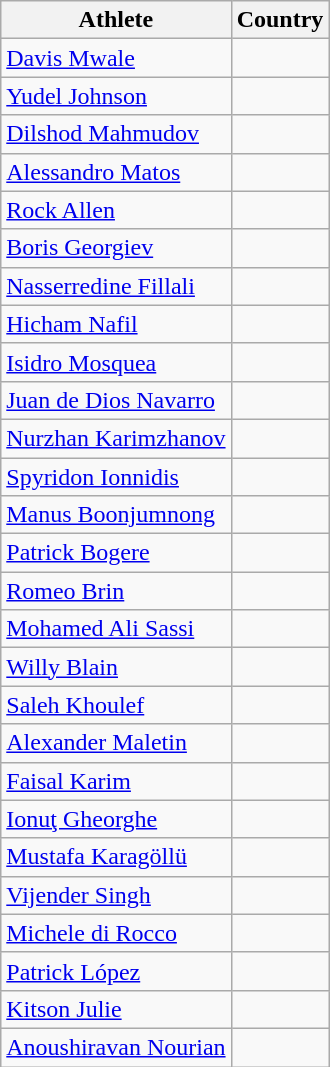<table class="wikitable sortable" style="text-align:center">
<tr>
<th>Athlete</th>
<th>Country</th>
</tr>
<tr>
<td align="left"><a href='#'>Davis Mwale</a></td>
<td></td>
</tr>
<tr>
<td align="left"><a href='#'>Yudel Johnson</a></td>
<td></td>
</tr>
<tr>
<td align="left"><a href='#'>Dilshod Mahmudov</a></td>
<td></td>
</tr>
<tr>
<td align="left"><a href='#'>Alessandro Matos</a></td>
<td></td>
</tr>
<tr>
<td align="left"><a href='#'>Rock Allen</a></td>
<td></td>
</tr>
<tr>
<td align="left"><a href='#'>Boris Georgiev</a></td>
<td></td>
</tr>
<tr>
<td align="left"><a href='#'>Nasserredine Fillali</a></td>
<td></td>
</tr>
<tr>
<td align="left"><a href='#'>Hicham Nafil</a></td>
<td></td>
</tr>
<tr>
<td align="left"><a href='#'>Isidro Mosquea</a></td>
<td></td>
</tr>
<tr>
<td align="left"><a href='#'>Juan de Dios Navarro</a></td>
<td></td>
</tr>
<tr>
<td align="left"><a href='#'>Nurzhan Karimzhanov</a></td>
<td></td>
</tr>
<tr>
<td align="left"><a href='#'>Spyridon Ionnidis</a></td>
<td></td>
</tr>
<tr>
<td align="left"><a href='#'>Manus Boonjumnong</a></td>
<td></td>
</tr>
<tr>
<td align="left"><a href='#'>Patrick Bogere</a></td>
<td></td>
</tr>
<tr>
<td align="left"><a href='#'>Romeo Brin</a></td>
<td></td>
</tr>
<tr>
<td align="left"><a href='#'>Mohamed Ali Sassi</a></td>
<td></td>
</tr>
<tr>
<td align="left"><a href='#'>Willy Blain</a></td>
<td></td>
</tr>
<tr>
<td align="left"><a href='#'>Saleh Khoulef</a></td>
<td></td>
</tr>
<tr>
<td align="left"><a href='#'>Alexander Maletin</a></td>
<td></td>
</tr>
<tr>
<td align="left"><a href='#'>Faisal Karim</a></td>
<td></td>
</tr>
<tr>
<td align="left"><a href='#'>Ionuţ Gheorghe </a></td>
<td></td>
</tr>
<tr>
<td align="left"><a href='#'>Mustafa Karagöllü</a></td>
<td></td>
</tr>
<tr>
<td align="left"><a href='#'>Vijender Singh</a></td>
<td></td>
</tr>
<tr>
<td align="left"><a href='#'>Michele di Rocco</a></td>
<td></td>
</tr>
<tr>
<td align="left"><a href='#'>Patrick López</a></td>
<td></td>
</tr>
<tr>
<td align="left"><a href='#'>Kitson Julie</a></td>
<td></td>
</tr>
<tr>
<td align="left"><a href='#'>Anoushiravan Nourian</a></td>
<td></td>
</tr>
</table>
